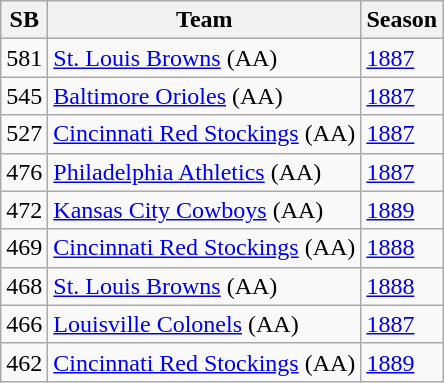<table class="wikitable">
<tr>
<th>SB</th>
<th>Team</th>
<th>Season</th>
</tr>
<tr>
<td>581</td>
<td><a href='#'>St. Louis Browns</a> (AA)</td>
<td><a href='#'>1887</a></td>
</tr>
<tr>
<td>545</td>
<td><a href='#'>Baltimore Orioles</a> (AA)</td>
<td><a href='#'>1887</a></td>
</tr>
<tr>
<td>527</td>
<td><a href='#'>Cincinnati Red Stockings</a> (AA)</td>
<td><a href='#'>1887</a></td>
</tr>
<tr>
<td>476</td>
<td><a href='#'>Philadelphia Athletics</a> (AA)</td>
<td><a href='#'>1887</a></td>
</tr>
<tr>
<td>472</td>
<td><a href='#'>Kansas City Cowboys</a> (AA)</td>
<td><a href='#'>1889</a></td>
</tr>
<tr>
<td>469</td>
<td><a href='#'>Cincinnati Red Stockings</a> (AA)</td>
<td><a href='#'>1888</a></td>
</tr>
<tr>
<td>468</td>
<td><a href='#'>St. Louis Browns</a> (AA)</td>
<td><a href='#'>1888</a></td>
</tr>
<tr>
<td>466</td>
<td><a href='#'>Louisville Colonels</a> (AA)</td>
<td><a href='#'>1887</a></td>
</tr>
<tr>
<td>462</td>
<td><a href='#'>Cincinnati Red Stockings</a> (AA)</td>
<td><a href='#'>1889</a></td>
</tr>
</table>
